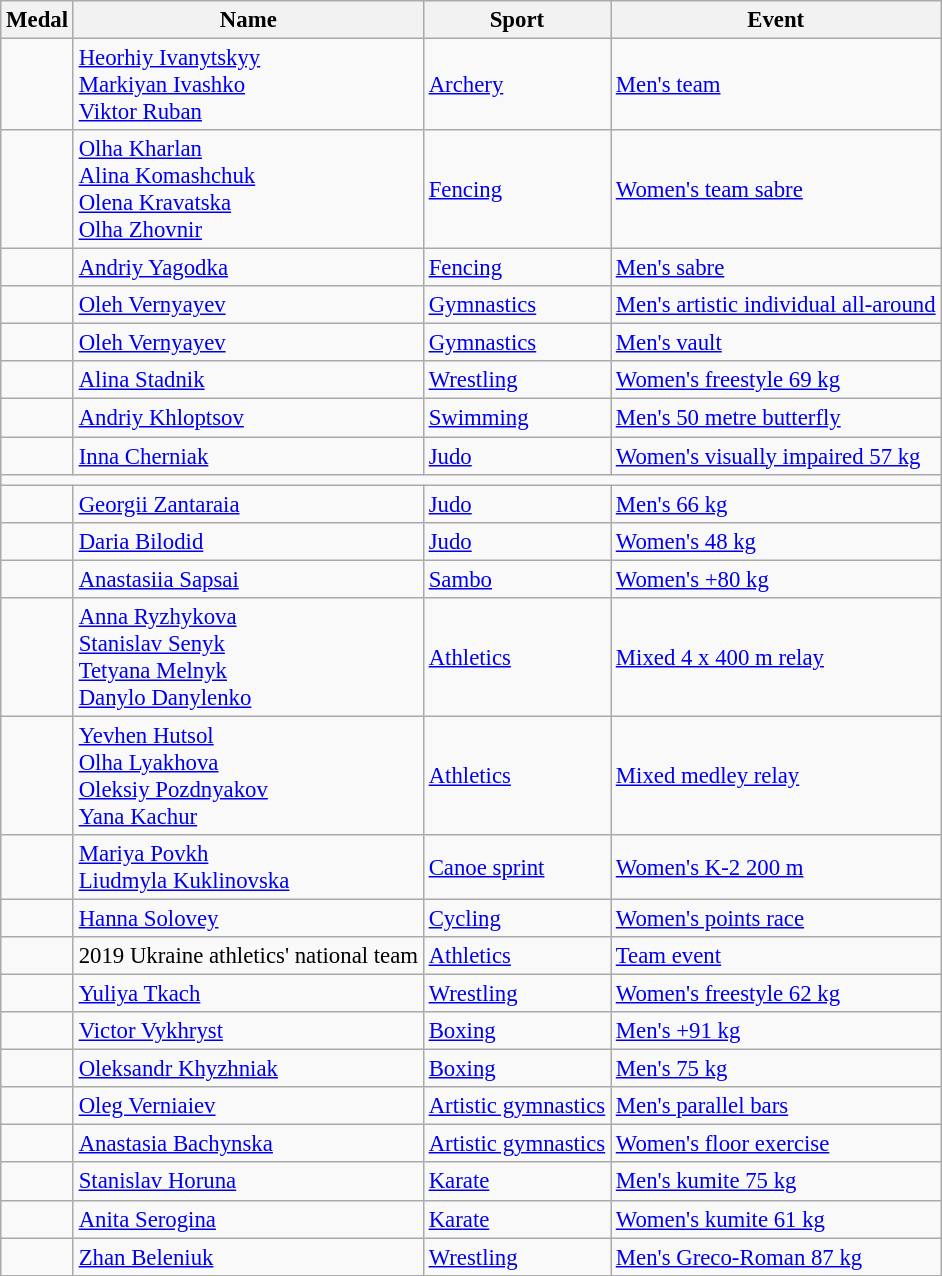<table class="wikitable sortable" style="font-size: 95%;">
<tr>
<th>Medal</th>
<th>Name</th>
<th>Sport</th>
<th>Event</th>
</tr>
<tr>
<td></td>
<td><a href='#'>Heorhiy Ivanytskyy</a><br><a href='#'>Markiyan Ivashko</a><br><a href='#'>Viktor Ruban</a></td>
<td><a href='#'>Archery</a></td>
<td><a href='#'>Men's team</a></td>
</tr>
<tr>
<td></td>
<td><a href='#'>Olha Kharlan</a><br><a href='#'>Alina Komashchuk</a><br><a href='#'>Olena Kravatska</a><br><a href='#'>Olha Zhovnir</a></td>
<td><a href='#'>Fencing</a></td>
<td><a href='#'>Women's team sabre</a></td>
</tr>
<tr>
<td></td>
<td><a href='#'>Andriy Yagodka</a></td>
<td><a href='#'>Fencing</a></td>
<td><a href='#'>Men's sabre</a></td>
</tr>
<tr>
<td></td>
<td><a href='#'>Oleh Vernyayev</a></td>
<td><a href='#'>Gymnastics</a></td>
<td><a href='#'>Men's artistic individual all-around</a></td>
</tr>
<tr>
<td></td>
<td><a href='#'>Oleh Vernyayev</a></td>
<td><a href='#'>Gymnastics</a></td>
<td><a href='#'>Men's vault</a></td>
</tr>
<tr>
<td></td>
<td><a href='#'>Alina Stadnik</a></td>
<td><a href='#'>Wrestling</a></td>
<td><a href='#'>Women's freestyle 69 kg</a></td>
</tr>
<tr>
<td></td>
<td><a href='#'>Andriy Khloptsov</a></td>
<td><a href='#'>Swimming</a></td>
<td><a href='#'>Men's 50 metre butterfly</a></td>
</tr>
<tr>
<td></td>
<td><a href='#'>Inna Cherniak</a></td>
<td><a href='#'>Judo</a></td>
<td><a href='#'>Women's visually impaired 57 kg</a></td>
</tr>
<tr>
<td colspan=4></td>
</tr>
<tr>
<td></td>
<td><a href='#'>Georgii Zantaraia</a></td>
<td><a href='#'>Judo</a></td>
<td><a href='#'>Men's 66 kg</a></td>
</tr>
<tr>
<td></td>
<td><a href='#'>Daria Bilodid</a></td>
<td><a href='#'>Judo</a></td>
<td><a href='#'>Women's 48 kg</a></td>
</tr>
<tr>
<td></td>
<td><a href='#'>Anastasiia Sapsai</a></td>
<td><a href='#'>Sambo</a></td>
<td><a href='#'>Women's +80 kg</a></td>
</tr>
<tr>
<td></td>
<td><a href='#'>Anna Ryzhykova</a><br><a href='#'>Stanislav Senyk</a><br><a href='#'>Tetyana Melnyk</a><br><a href='#'>Danylo Danylenko</a></td>
<td><a href='#'>Athletics</a></td>
<td><a href='#'>Mixed 4 x 400 m relay</a></td>
</tr>
<tr>
<td></td>
<td><a href='#'>Yevhen Hutsol</a><br><a href='#'>Olha Lyakhova</a><br><a href='#'>Oleksiy Pozdnyakov</a><br><a href='#'>Yana Kachur</a></td>
<td><a href='#'>Athletics</a></td>
<td><a href='#'>Mixed medley relay</a></td>
</tr>
<tr>
<td></td>
<td><a href='#'>Mariya Povkh</a><br><a href='#'>Liudmyla Kuklinovska</a></td>
<td><a href='#'>Canoe sprint</a></td>
<td><a href='#'>Women's K-2 200 m</a></td>
</tr>
<tr>
<td></td>
<td><a href='#'>Hanna Solovey</a></td>
<td><a href='#'>Cycling</a></td>
<td><a href='#'>Women's points race</a></td>
</tr>
<tr>
<td></td>
<td>2019 Ukraine athletics' national team<br></td>
<td><a href='#'>Athletics</a></td>
<td><a href='#'>Team event</a></td>
</tr>
<tr>
<td></td>
<td><a href='#'>Yuliya Tkach</a></td>
<td><a href='#'>Wrestling</a></td>
<td><a href='#'>Women's freestyle 62 kg</a></td>
</tr>
<tr>
<td></td>
<td><a href='#'>Victor Vykhryst</a></td>
<td><a href='#'>Boxing</a></td>
<td><a href='#'>Men's +91 kg</a></td>
</tr>
<tr>
<td></td>
<td><a href='#'>Oleksandr Khyzhniak</a></td>
<td><a href='#'>Boxing</a></td>
<td><a href='#'>Men's 75 kg</a></td>
</tr>
<tr>
<td></td>
<td><a href='#'>Oleg Verniaiev</a></td>
<td><a href='#'>Artistic gymnastics</a></td>
<td><a href='#'>Men's parallel bars</a></td>
</tr>
<tr>
<td></td>
<td><a href='#'>Anastasia Bachynska</a></td>
<td><a href='#'>Artistic gymnastics</a></td>
<td><a href='#'>Women's floor exercise</a></td>
</tr>
<tr>
<td></td>
<td><a href='#'>Stanislav Horuna</a></td>
<td><a href='#'>Karate</a></td>
<td><a href='#'>Men's kumite 75 kg</a></td>
</tr>
<tr>
<td></td>
<td><a href='#'>Anita Serogina</a></td>
<td><a href='#'>Karate</a></td>
<td><a href='#'>Women's kumite 61 kg</a></td>
</tr>
<tr>
<td></td>
<td><a href='#'>Zhan Beleniuk</a></td>
<td><a href='#'>Wrestling</a></td>
<td><a href='#'>Men's Greco-Roman 87 kg</a></td>
</tr>
</table>
